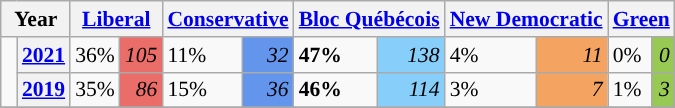<table class="wikitable" style="width:400; font-size:90%; margin-left:1em;">
<tr>
<th colspan="2" scope="col">Year</th>
<th colspan="2" scope="col"><a href='#'>Liberal</a></th>
<th colspan="2" scope="col"><a href='#'>Conservative</a></th>
<th colspan="2" scope="col"><a href='#'>Bloc Québécois</a></th>
<th colspan="2" scope="col"><a href='#'>New Democratic</a></th>
<th colspan="2" scope="col"><a href='#'>Green</a></th>
</tr>
<tr>
<td rowspan="2" style="width: 0.25em; background-color: "></td>
<th><a href='#'>2021</a></th>
<td>36%</td>
<td style="text-align:right; background:#EA6D6A;"><em>105</em></td>
<td>11%</td>
<td style="text-align:right; background:#6495ED;"><em>32</em></td>
<td><strong>47%</strong></td>
<td style="text-align:right; background:#87CEFA;"><em>138</em></td>
<td>4%</td>
<td style="text-align:right; background:#F4A460;"><em>11</em></td>
<td>0%</td>
<td style="text-align:right; background:#99C955;"><em>0</em></td>
</tr>
<tr>
<th><a href='#'>2019</a></th>
<td>35%</td>
<td style="text-align:right; background:#EA6D6A;"><em>86</em></td>
<td>15%</td>
<td style="text-align:right; background:#6495ED;"><em>36</em></td>
<td><strong>46%</strong></td>
<td style="text-align:right; background:#87CEFA;"><em>114</em></td>
<td>3%</td>
<td style="text-align:right; background:#F4A460;"><em>7</em></td>
<td>1%</td>
<td style="text-align:right; background:#99C955;"><em>3</em></td>
</tr>
<tr>
</tr>
</table>
